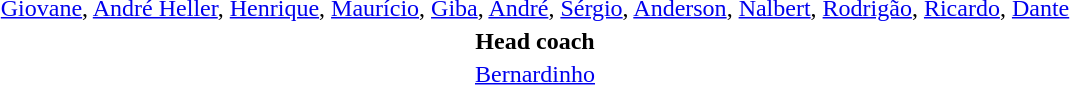<table style="text-align: center; margin-top: 2em; margin-left: auto; margin-right: auto">
<tr>
<td><a href='#'>Giovane</a>, <a href='#'>André Heller</a>, <a href='#'>Henrique</a>, <a href='#'>Maurício</a>, <a href='#'>Giba</a>, <a href='#'>André</a>, <a href='#'>Sérgio</a>, <a href='#'>Anderson</a>, <a href='#'>Nalbert</a>, <a href='#'>Rodrigão</a>, <a href='#'>Ricardo</a>, <a href='#'>Dante</a></td>
</tr>
<tr>
<td><strong>Head coach</strong></td>
</tr>
<tr>
<td><a href='#'>Bernardinho</a></td>
</tr>
</table>
